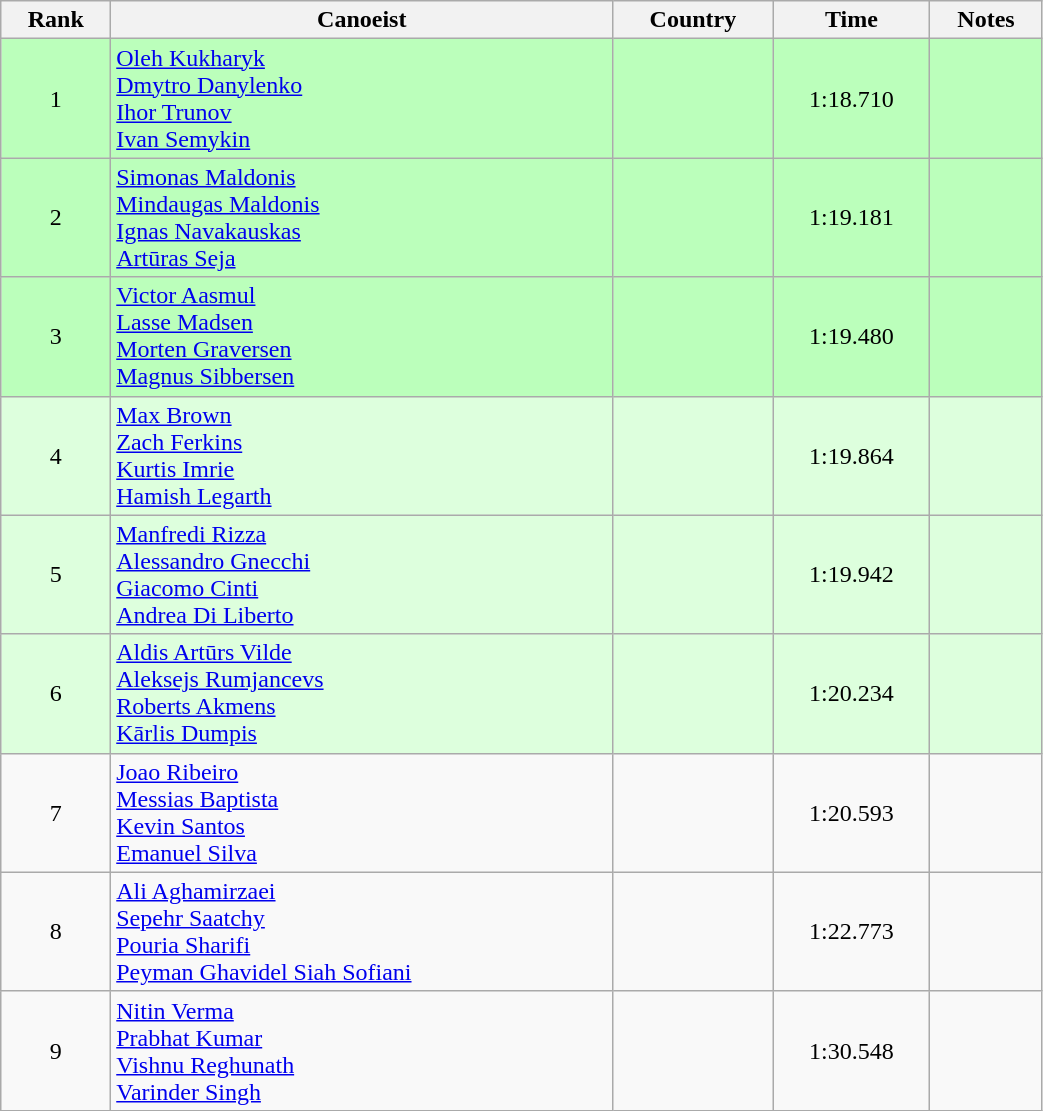<table class="wikitable" style="text-align:center;width: 55%">
<tr>
<th>Rank</th>
<th>Canoeist</th>
<th>Country</th>
<th>Time</th>
<th>Notes</th>
</tr>
<tr bgcolor=bbffbb>
<td>1</td>
<td align="left"><a href='#'>Oleh Kukharyk</a><br><a href='#'>Dmytro Danylenko</a><br><a href='#'>Ihor Trunov</a><br><a href='#'>Ivan Semykin</a></td>
<td align="left"></td>
<td>1:18.710</td>
<td></td>
</tr>
<tr bgcolor=bbffbb>
<td>2</td>
<td align="left"><a href='#'>Simonas Maldonis</a><br><a href='#'>Mindaugas Maldonis</a><br><a href='#'>Ignas Navakauskas</a><br><a href='#'>Artūras Seja</a></td>
<td align="left"></td>
<td>1:19.181</td>
<td></td>
</tr>
<tr bgcolor=bbffbb>
<td>3</td>
<td align="left"><a href='#'>Victor Aasmul</a><br><a href='#'>Lasse Madsen</a><br><a href='#'>Morten Graversen</a><br><a href='#'>Magnus Sibbersen</a></td>
<td align="left"></td>
<td>1:19.480</td>
<td></td>
</tr>
<tr bgcolor=ddffdd>
<td>4</td>
<td align="left"><a href='#'>Max Brown</a><br><a href='#'>Zach Ferkins</a><br><a href='#'>Kurtis Imrie</a><br><a href='#'>Hamish Legarth</a></td>
<td align="left"></td>
<td>1:19.864</td>
<td></td>
</tr>
<tr bgcolor=ddffdd>
<td>5</td>
<td align="left"><a href='#'>Manfredi Rizza</a><br><a href='#'>Alessandro Gnecchi</a><br><a href='#'>Giacomo Cinti</a><br><a href='#'>Andrea Di Liberto</a></td>
<td align="left"></td>
<td>1:19.942</td>
<td></td>
</tr>
<tr bgcolor=ddffdd>
<td>6</td>
<td align="left"><a href='#'>Aldis Artūrs Vilde</a><br><a href='#'>Aleksejs Rumjancevs</a><br><a href='#'>Roberts Akmens</a><br><a href='#'>Kārlis Dumpis</a></td>
<td align="left"></td>
<td>1:20.234</td>
<td></td>
</tr>
<tr>
<td>7</td>
<td align="left"><a href='#'>Joao Ribeiro</a><br><a href='#'>Messias Baptista</a><br><a href='#'>Kevin Santos</a><br><a href='#'>Emanuel Silva</a></td>
<td align="left"></td>
<td>1:20.593</td>
</tr>
<tr>
<td>8</td>
<td align="left"><a href='#'>Ali Aghamirzaei</a><br><a href='#'>Sepehr Saatchy</a><br><a href='#'>Pouria Sharifi</a><br><a href='#'>Peyman Ghavidel Siah Sofiani</a></td>
<td align="left"></td>
<td>1:22.773</td>
<td></td>
</tr>
<tr>
<td>9</td>
<td align="left"><a href='#'>Nitin Verma</a><br><a href='#'>Prabhat Kumar</a><br><a href='#'>Vishnu Reghunath</a><br><a href='#'>Varinder Singh</a></td>
<td align="left"></td>
<td>1:30.548</td>
<td></td>
</tr>
</table>
